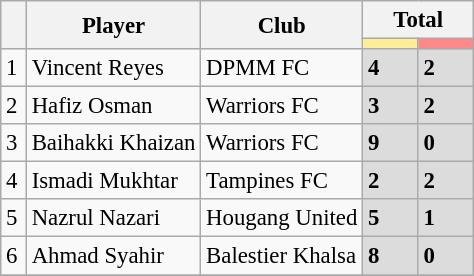<table class="wikitable plainrowheaders sortable" style="font-size:95%">
<tr style="text-align:center;">
<th style="width:10px;" rowspan="2"></th>
<th rowspan="2">Player</th>
<th rowspan="2">Club</th>
<th colspan="3">Total</th>
</tr>
<tr>
<th style="width:30px; background:#fe9;"></th>
<th style="width:30px; background:#ff8888;"></th>
</tr>
<tr>
<td>1</td>
<td align=left> Vincent Reyes</td>
<td align=left>DPMM FC</td>
<td style="background:#DCDCDC"><strong>4</strong> </td>
<td style="background:#DCDCDC"><strong>2</strong> </td>
</tr>
<tr>
<td>2</td>
<td align=left>Hafiz Osman</td>
<td align=left>Warriors FC</td>
<td style="background:#DCDCDC"><strong>3</strong> </td>
<td style="background:#DCDCDC"><strong>2</strong> </td>
</tr>
<tr>
<td>3</td>
<td align=left>Baihakki Khaizan</td>
<td align=left>Warriors FC</td>
<td style="background:#DCDCDC"><strong>9</strong> </td>
<td style="background:#DCDCDC"><strong>0</strong> </td>
</tr>
<tr>
<td>4</td>
<td align=left>Ismadi Mukhtar</td>
<td align=left>Tampines FC</td>
<td style="background:#DCDCDC"><strong>2</strong> </td>
<td style="background:#DCDCDC"><strong>2</strong> </td>
</tr>
<tr>
<td>5</td>
<td align=left>Nazrul Nazari</td>
<td align=left>Hougang United</td>
<td style="background:#DCDCDC"><strong>5</strong> </td>
<td style="background:#DCDCDC"><strong>1</strong> </td>
</tr>
<tr>
<td>6</td>
<td align=left>Ahmad Syahir</td>
<td align=left>Balestier Khalsa</td>
<td style="background:#DCDCDC"><strong>8</strong> </td>
<td style="background:#DCDCDC"><strong>0</strong> </td>
</tr>
<tr>
</tr>
</table>
